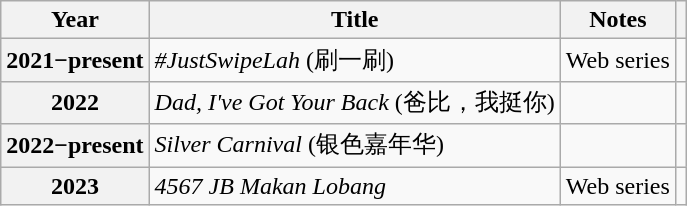<table class="wikitable sortable plainrowheaders">
<tr>
<th scope="col">Year</th>
<th scope="col">Title</th>
<th scope="col" class="unsortable">Notes</th>
<th scope="col" class="unsortable"></th>
</tr>
<tr>
<th scope="row">2021−present</th>
<td><em>#JustSwipeLah</em> (刷一刷)</td>
<td>Web series</td>
<td></td>
</tr>
<tr>
<th scope="row">2022</th>
<td><em>Dad, I've Got Your Back</em> (爸比，我挺你)</td>
<td></td>
<td></td>
</tr>
<tr>
<th scope="row">2022−present</th>
<td><em>Silver Carnival</em> (银色嘉年华)</td>
<td></td>
</tr>
<tr>
<th scope="row">2023</th>
<td><em>4567 JB Makan Lobang</em></td>
<td>Web series</td>
<td></td>
</tr>
</table>
